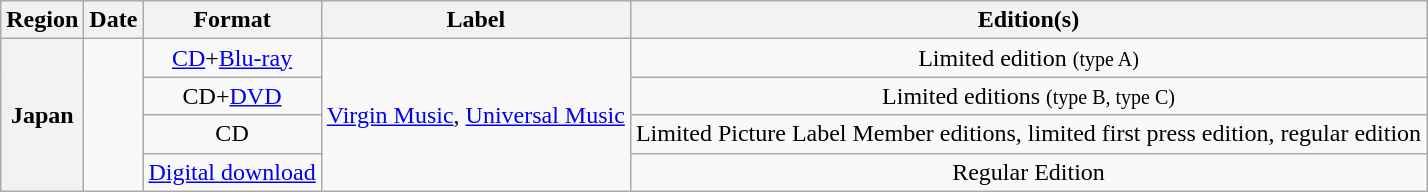<table class="wikitable plainrowheaders sortable" style="text-align:center;">
<tr>
<th scope="col">Region</th>
<th scope="col">Date</th>
<th scope="col">Format</th>
<th scope="col">Label</th>
<th scope="col">Edition(s)</th>
</tr>
<tr>
<th scope="row" rowspan="4">Japan</th>
<td rowspan="4"></td>
<td rowspan="1"><a href='#'>CD</a>+<a href='#'>Blu-ray</a></td>
<td rowspan="4"><a href='#'>Virgin Music</a>, <a href='#'>Universal Music</a></td>
<td rowspan="1">Limited edition <small>(type A)</small></td>
</tr>
<tr>
<td rowspan="1">CD+<a href='#'>DVD</a></td>
<td rowspan="1">Limited editions <small>(type B, type C)</small></td>
</tr>
<tr>
<td>CD</td>
<td>Limited Picture Label Member editions, limited first press edition, regular edition</td>
</tr>
<tr>
<td><a href='#'>Digital download</a></td>
<td>Regular Edition</td>
</tr>
</table>
